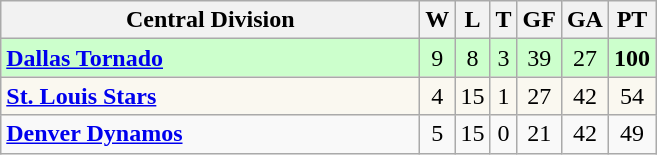<table class="wikitable" style="text-align:center">
<tr>
<th style="width:17em">Central Division</th>
<th>W</th>
<th>L</th>
<th>T</th>
<th>GF</th>
<th>GA</th>
<th>PT</th>
</tr>
<tr style="text-align:center; background:#cfc;">
<td align=left><strong><a href='#'>Dallas Tornado</a></strong></td>
<td>9</td>
<td>8</td>
<td>3</td>
<td>39</td>
<td>27</td>
<td><strong>100</strong></td>
</tr>
<tr style="text-align:center; background:#faf8f0;">
<td align=left><strong><a href='#'>St. Louis Stars</a></strong></td>
<td>4</td>
<td>15</td>
<td>1</td>
<td>27</td>
<td>42</td>
<td>54</td>
</tr>
<tr align=center>
<td align=left><strong><a href='#'>Denver Dynamos</a></strong></td>
<td>5</td>
<td>15</td>
<td>0</td>
<td>21</td>
<td>42</td>
<td>49</td>
</tr>
</table>
